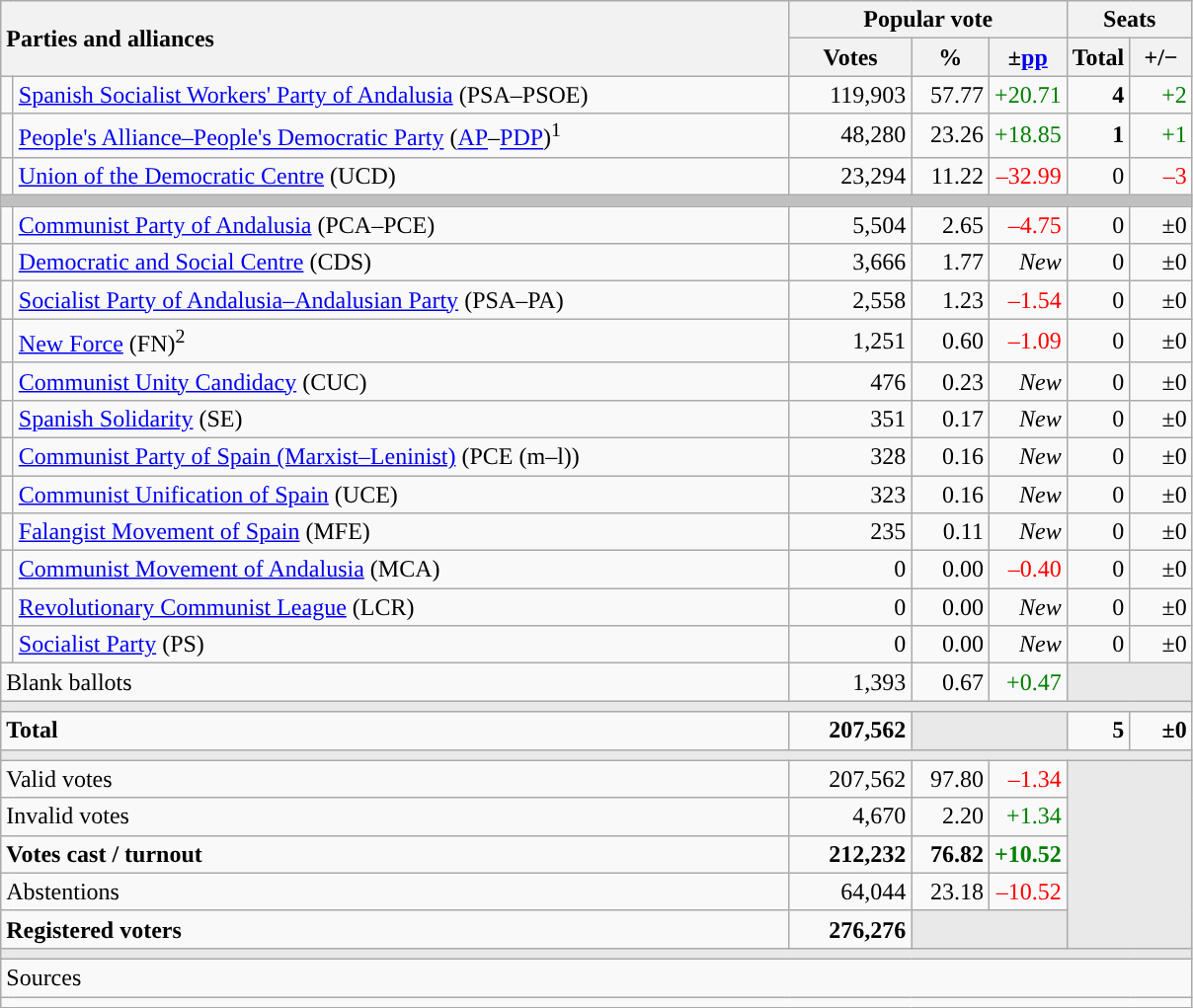<table class="wikitable" style="text-align:right;">
<tr>
<th style="text-align:left;" rowspan="2" colspan="2" width="525">Parties and alliances</th>
<th colspan="3">Popular vote</th>
<th colspan="2">Seats</th>
</tr>
<tr>
<th width="75">Votes</th>
<th width="45">%</th>
<th width="45">±<a href='#'>pp</a></th>
<th width="35">Total</th>
<th width="35">+/−</th>
</tr>
<tr>
<td width="1" style="color:inherit;background:"></td>
<td align="left"><a href='#'>Spanish Socialist Workers' Party of Andalusia</a> (PSA–PSOE)</td>
<td>119,903</td>
<td>57.77</td>
<td style="color:green;">+20.71</td>
<td><strong>4</strong></td>
<td style="color:green;">+2</td>
</tr>
<tr>
<td style="color:inherit;background:"></td>
<td align="left"><a href='#'>People's Alliance–People's Democratic Party</a> (<a href='#'>AP</a>–<a href='#'>PDP</a>)<sup>1</sup></td>
<td>48,280</td>
<td>23.26</td>
<td style="color:green;">+18.85</td>
<td><strong>1</strong></td>
<td style="color:green;">+1</td>
</tr>
<tr>
<td style="color:inherit;background:"></td>
<td align="left"><a href='#'>Union of the Democratic Centre</a> (UCD)</td>
<td>23,294</td>
<td>11.22</td>
<td style="color:red;">–32.99</td>
<td>0</td>
<td style="color:red;">–3</td>
</tr>
<tr>
<td colspan="7" bgcolor="#C0C0C0"></td>
</tr>
<tr>
<td style="color:inherit;background:"></td>
<td align="left"><a href='#'>Communist Party of Andalusia</a> (PCA–PCE)</td>
<td>5,504</td>
<td>2.65</td>
<td style="color:red;">–4.75</td>
<td>0</td>
<td>±0</td>
</tr>
<tr>
<td style="color:inherit;background:"></td>
<td align="left"><a href='#'>Democratic and Social Centre</a> (CDS)</td>
<td>3,666</td>
<td>1.77</td>
<td><em>New</em></td>
<td>0</td>
<td>±0</td>
</tr>
<tr>
<td style="color:inherit;background:"></td>
<td align="left"><a href='#'>Socialist Party of Andalusia–Andalusian Party</a> (PSA–PA)</td>
<td>2,558</td>
<td>1.23</td>
<td style="color:red;">–1.54</td>
<td>0</td>
<td>±0</td>
</tr>
<tr>
<td style="color:inherit;background:"></td>
<td align="left"><a href='#'>New Force</a> (FN)<sup>2</sup></td>
<td>1,251</td>
<td>0.60</td>
<td style="color:red;">–1.09</td>
<td>0</td>
<td>±0</td>
</tr>
<tr>
<td style="color:inherit;background:"></td>
<td align="left"><a href='#'>Communist Unity Candidacy</a> (CUC)</td>
<td>476</td>
<td>0.23</td>
<td><em>New</em></td>
<td>0</td>
<td>±0</td>
</tr>
<tr>
<td style="color:inherit;background:"></td>
<td align="left"><a href='#'>Spanish Solidarity</a> (SE)</td>
<td>351</td>
<td>0.17</td>
<td><em>New</em></td>
<td>0</td>
<td>±0</td>
</tr>
<tr>
<td style="color:inherit;background:"></td>
<td align="left"><a href='#'>Communist Party of Spain (Marxist–Leninist)</a> (PCE (m–l))</td>
<td>328</td>
<td>0.16</td>
<td><em>New</em></td>
<td>0</td>
<td>±0</td>
</tr>
<tr>
<td style="color:inherit;background:"></td>
<td align="left"><a href='#'>Communist Unification of Spain</a> (UCE)</td>
<td>323</td>
<td>0.16</td>
<td><em>New</em></td>
<td>0</td>
<td>±0</td>
</tr>
<tr>
<td style="color:inherit;background:"></td>
<td align="left"><a href='#'>Falangist Movement of Spain</a> (MFE)</td>
<td>235</td>
<td>0.11</td>
<td><em>New</em></td>
<td>0</td>
<td>±0</td>
</tr>
<tr>
<td style="color:inherit;background:"></td>
<td align="left"><a href='#'>Communist Movement of Andalusia</a> (MCA)</td>
<td>0</td>
<td>0.00</td>
<td style="color:red;">–0.40</td>
<td>0</td>
<td>±0</td>
</tr>
<tr>
<td style="color:inherit;background:"></td>
<td align="left"><a href='#'>Revolutionary Communist League</a> (LCR)</td>
<td>0</td>
<td>0.00</td>
<td><em>New</em></td>
<td>0</td>
<td>±0</td>
</tr>
<tr>
<td style="color:inherit;background:"></td>
<td align="left"><a href='#'>Socialist Party</a> (PS)</td>
<td>0</td>
<td>0.00</td>
<td><em>New</em></td>
<td>0</td>
<td>±0</td>
</tr>
<tr>
<td align="left" colspan="2">Blank ballots</td>
<td>1,393</td>
<td>0.67</td>
<td style="color:green;">+0.47</td>
<td bgcolor="#E9E9E9" colspan="2"></td>
</tr>
<tr>
<td colspan="7" bgcolor="#E9E9E9"></td>
</tr>
<tr style="font-weight:bold;">
<td align="left" colspan="2">Total</td>
<td>207,562</td>
<td bgcolor="#E9E9E9" colspan="2"></td>
<td>5</td>
<td>±0</td>
</tr>
<tr>
<td colspan="7" bgcolor="#E9E9E9"></td>
</tr>
<tr>
<td align="left" colspan="2">Valid votes</td>
<td>207,562</td>
<td>97.80</td>
<td style="color:red;">–1.34</td>
<td bgcolor="#E9E9E9" colspan="2" rowspan="5"></td>
</tr>
<tr>
<td align="left" colspan="2">Invalid votes</td>
<td>4,670</td>
<td>2.20</td>
<td style="color:green;">+1.34</td>
</tr>
<tr style="font-weight:bold;">
<td align="left" colspan="2">Votes cast / turnout</td>
<td>212,232</td>
<td>76.82</td>
<td style="color:green;">+10.52</td>
</tr>
<tr>
<td align="left" colspan="2">Abstentions</td>
<td>64,044</td>
<td>23.18</td>
<td style="color:red;">–10.52</td>
</tr>
<tr style="font-weight:bold;">
<td align="left" colspan="2">Registered voters</td>
<td>276,276</td>
<td bgcolor="#E9E9E9" colspan="2"></td>
</tr>
<tr>
<td colspan="7" bgcolor="#E9E9E9"></td>
</tr>
<tr>
<td align="left" colspan="7">Sources</td>
</tr>
<tr>
<td colspan="7" style="text-align:left; max-width:790px;"></td>
</tr>
</table>
